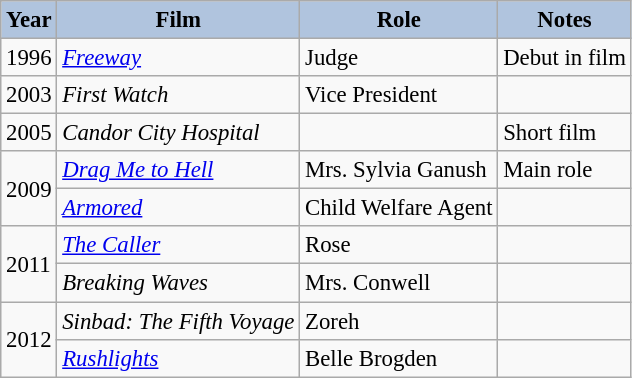<table class="wikitable" style="font-size:95%;">
<tr>
<th style="background:#B0C4DE;">Year</th>
<th style="background:#B0C4DE;">Film</th>
<th style="background:#B0C4DE;">Role</th>
<th style="background:#B0C4DE;">Notes</th>
</tr>
<tr>
<td>1996</td>
<td><em><a href='#'>Freeway</a></em></td>
<td>Judge</td>
<td>Debut in film</td>
</tr>
<tr>
<td>2003</td>
<td><em>First Watch</em></td>
<td>Vice President</td>
<td></td>
</tr>
<tr>
<td>2005</td>
<td><em>Candor City Hospital</em></td>
<td></td>
<td>Short film</td>
</tr>
<tr>
<td rowspan="2">2009</td>
<td><em><a href='#'>Drag Me to Hell</a></em></td>
<td>Mrs. Sylvia Ganush</td>
<td>Main role</td>
</tr>
<tr>
<td><em><a href='#'>Armored</a></em></td>
<td>Child Welfare Agent</td>
<td></td>
</tr>
<tr>
<td rowspan="2">2011</td>
<td><em><a href='#'>The Caller</a></em></td>
<td>Rose</td>
<td></td>
</tr>
<tr>
<td><em>Breaking Waves</em></td>
<td>Mrs. Conwell</td>
<td></td>
</tr>
<tr>
<td rowspan="2">2012</td>
<td><em>Sinbad: The Fifth Voyage</em></td>
<td>Zoreh</td>
<td></td>
</tr>
<tr>
<td><em><a href='#'>Rushlights</a></em></td>
<td>Belle Brogden</td>
<td></td>
</tr>
</table>
